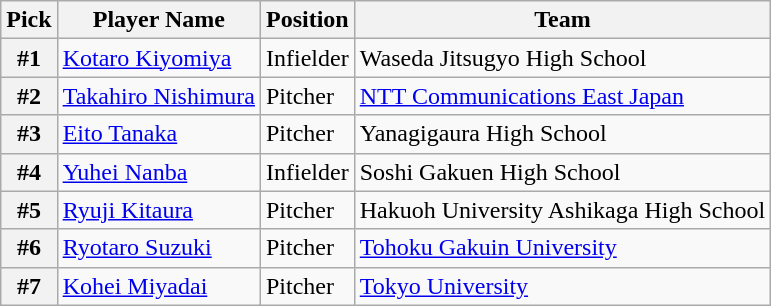<table class="wikitable">
<tr>
<th>Pick</th>
<th>Player Name</th>
<th>Position</th>
<th>Team</th>
</tr>
<tr>
<th>#1</th>
<td><a href='#'>Kotaro Kiyomiya</a></td>
<td>Infielder</td>
<td>Waseda Jitsugyo High School</td>
</tr>
<tr>
<th>#2</th>
<td><a href='#'>Takahiro Nishimura</a></td>
<td>Pitcher</td>
<td><a href='#'>NTT Communications East Japan</a></td>
</tr>
<tr>
<th>#3</th>
<td><a href='#'>Eito Tanaka</a></td>
<td>Pitcher</td>
<td>Yanagigaura High School</td>
</tr>
<tr>
<th>#4</th>
<td><a href='#'>Yuhei Nanba</a></td>
<td>Infielder</td>
<td>Soshi Gakuen High School</td>
</tr>
<tr>
<th>#5</th>
<td><a href='#'>Ryuji Kitaura</a></td>
<td>Pitcher</td>
<td>Hakuoh University Ashikaga High School</td>
</tr>
<tr>
<th>#6</th>
<td><a href='#'>Ryotaro Suzuki</a></td>
<td>Pitcher</td>
<td><a href='#'>Tohoku Gakuin University</a></td>
</tr>
<tr>
<th>#7</th>
<td><a href='#'>Kohei Miyadai</a></td>
<td>Pitcher</td>
<td><a href='#'>Tokyo University</a></td>
</tr>
</table>
